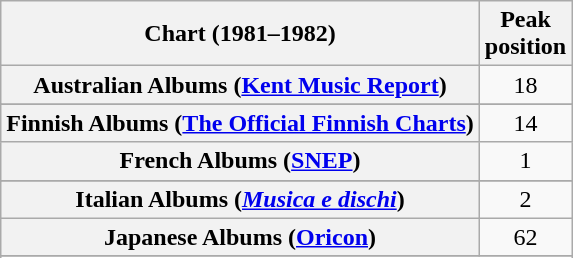<table class="wikitable sortable plainrowheaders">
<tr>
<th scope="col">Chart (1981–1982)</th>
<th scope="col">Peak<br>position</th>
</tr>
<tr>
<th scope="row">Australian Albums (<a href='#'>Kent Music Report</a>)</th>
<td align="center">18</td>
</tr>
<tr>
</tr>
<tr>
</tr>
<tr>
<th scope="row">Finnish Albums (<a href='#'>The Official Finnish Charts</a>)</th>
<td align="center">14</td>
</tr>
<tr>
<th scope="row">French Albums (<a href='#'>SNEP</a>)</th>
<td align="center">1</td>
</tr>
<tr>
</tr>
<tr>
<th scope="row">Italian Albums (<em><a href='#'>Musica e dischi</a></em>)</th>
<td style="text-align:center;">2</td>
</tr>
<tr>
<th scope="row">Japanese Albums (<a href='#'>Oricon</a>)</th>
<td align="center">62</td>
</tr>
<tr>
</tr>
<tr>
</tr>
<tr>
</tr>
<tr>
</tr>
<tr>
</tr>
</table>
